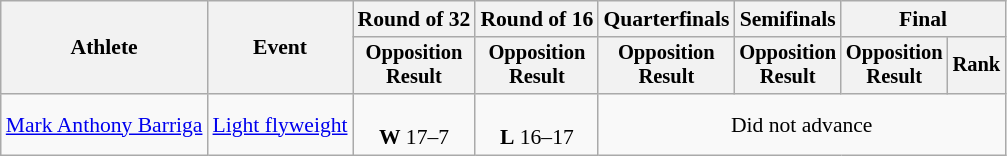<table class="wikitable" style="font-size:90%">
<tr>
<th rowspan="2">Athlete</th>
<th rowspan="2">Event</th>
<th>Round of 32</th>
<th>Round of 16</th>
<th>Quarterfinals</th>
<th>Semifinals</th>
<th colspan=2>Final</th>
</tr>
<tr style="font-size:95%">
<th>Opposition<br>Result</th>
<th>Opposition<br>Result</th>
<th>Opposition<br>Result</th>
<th>Opposition<br>Result</th>
<th>Opposition<br>Result</th>
<th>Rank</th>
</tr>
<tr align=center>
<td align=left><a href='#'>Mark Anthony Barriga</a></td>
<td align=left><a href='#'>Light flyweight</a></td>
<td><br><strong>W</strong> 17–7</td>
<td><br><strong>L</strong> 16–17</td>
<td colspan=4>Did not advance</td>
</tr>
</table>
